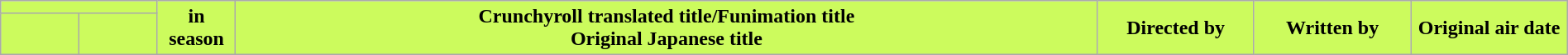<table class="wikitable" width="100%">
<tr>
<th style="background: #CCFB5D;" width=5% colspan=2></th>
<th style="background: #CCFB5D;" width=5% rowspan=2> in season</th>
<th style="background: #CCFB5D;" rowspan=2>Crunchyroll translated title/Funimation title<br>Original Japanese title</th>
<th style="background: #CCFB5D;" width=10% rowspan=2>Directed by</th>
<th style="background: #CCFB5D;" width=10% rowspan=2>Written by</th>
<th style="background: #CCFB5D;" width=10% rowspan=2>Original air date</th>
</tr>
<tr style="border-bottom:3px; solid; background: #CCFB5D;">
<th style="background: #CCFB5D;" width=5%></th>
<th style="background: #CCFB5D;" width=5%><br>

























</th>
</tr>
</table>
